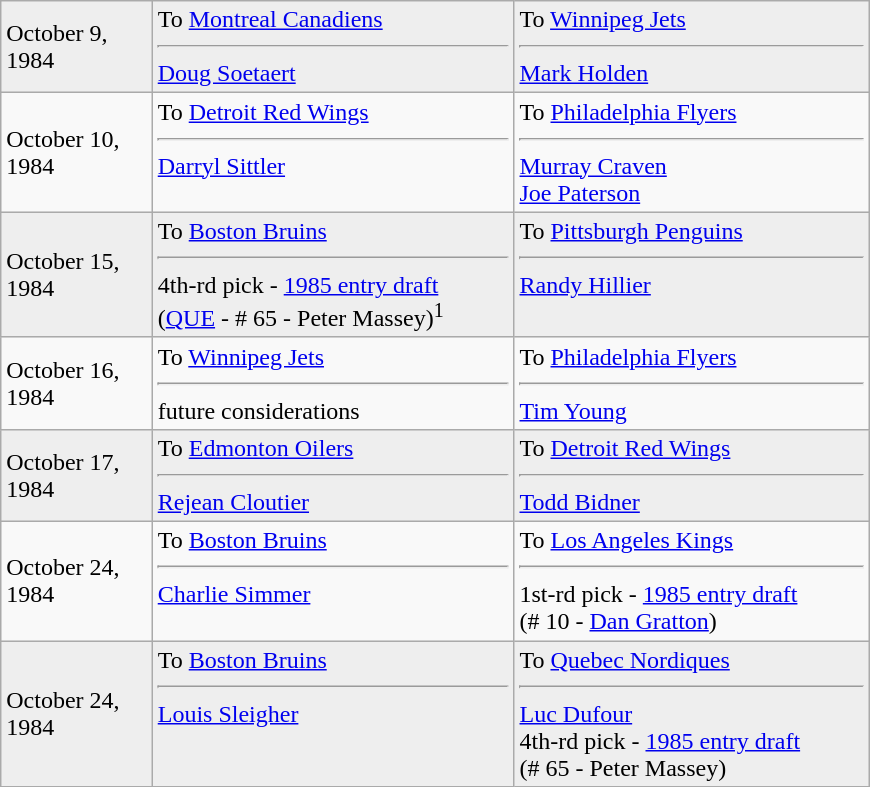<table class="wikitable" style="border:1px solid #999; width:580px;">
<tr style="background:#eee;">
<td>October 9,<br>1984</td>
<td valign="top">To <a href='#'>Montreal Canadiens</a><hr><a href='#'>Doug Soetaert</a></td>
<td valign="top">To <a href='#'>Winnipeg Jets</a><hr><a href='#'>Mark Holden</a></td>
</tr>
<tr>
<td>October 10,<br>1984</td>
<td valign="top">To <a href='#'>Detroit Red Wings</a><hr><a href='#'>Darryl Sittler</a></td>
<td valign="top">To <a href='#'>Philadelphia Flyers</a><hr><a href='#'>Murray Craven</a><br><a href='#'>Joe Paterson</a></td>
</tr>
<tr style="background:#eee;">
<td>October 15,<br>1984</td>
<td valign="top">To <a href='#'>Boston Bruins</a><hr>4th-rd pick - <a href='#'>1985 entry draft</a><br>(<a href='#'>QUE</a> - # 65 - Peter Massey)<sup>1</sup></td>
<td valign="top">To <a href='#'>Pittsburgh Penguins</a><hr><a href='#'>Randy Hillier</a></td>
</tr>
<tr>
<td>October 16,<br>1984</td>
<td valign="top">To <a href='#'>Winnipeg Jets</a><hr>future considerations</td>
<td valign="top">To <a href='#'>Philadelphia Flyers</a><hr><a href='#'>Tim Young</a></td>
</tr>
<tr style="background:#eee;">
<td>October 17,<br>1984</td>
<td valign="top">To <a href='#'>Edmonton Oilers</a><hr><a href='#'>Rejean Cloutier</a></td>
<td valign="top">To <a href='#'>Detroit Red Wings</a><hr><a href='#'>Todd Bidner</a></td>
</tr>
<tr>
<td>October 24,<br>1984</td>
<td valign="top">To <a href='#'>Boston Bruins</a><hr><a href='#'>Charlie Simmer</a></td>
<td valign="top">To <a href='#'>Los Angeles Kings</a><hr>1st-rd pick - <a href='#'>1985 entry draft</a><br>(# 10 - <a href='#'>Dan Gratton</a>)</td>
</tr>
<tr style="background:#eee;">
<td>October 24,<br>1984</td>
<td valign="top">To <a href='#'>Boston Bruins</a><hr><a href='#'>Louis Sleigher</a></td>
<td valign="top">To <a href='#'>Quebec Nordiques</a><hr><a href='#'>Luc Dufour</a><br>4th-rd pick - <a href='#'>1985 entry draft</a><br>(# 65 - Peter Massey)</td>
</tr>
</table>
